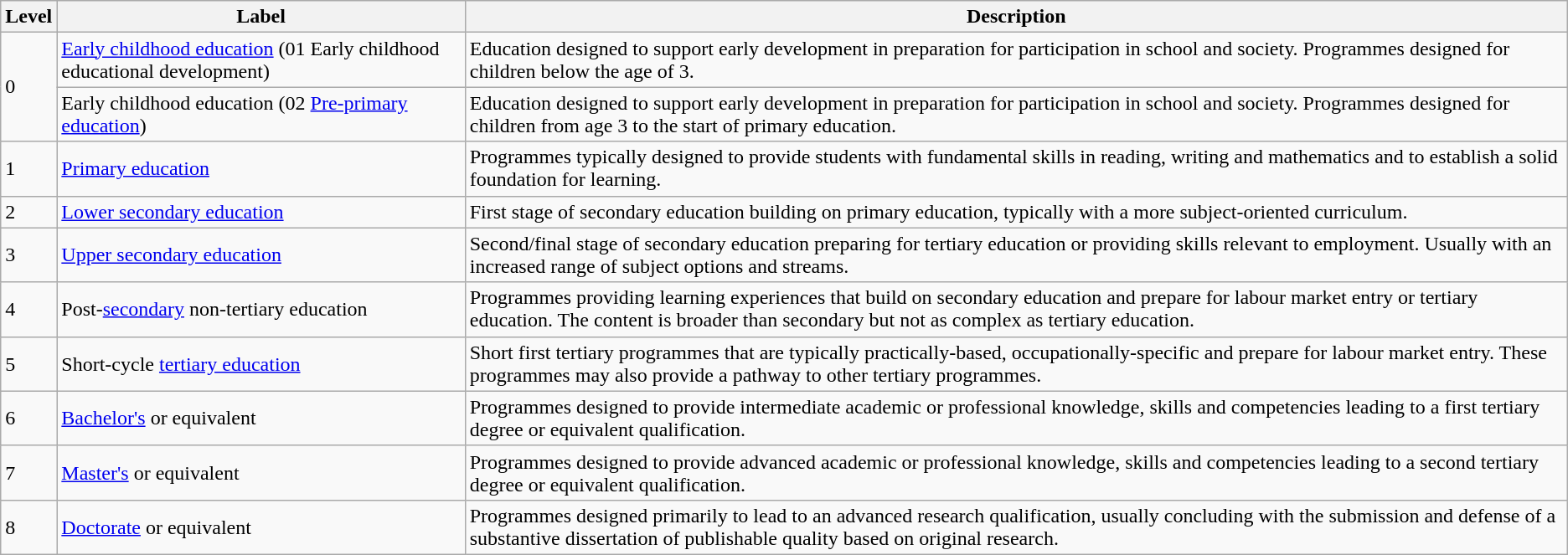<table class="wikitable">
<tr>
<th>Level</th>
<th>Label</th>
<th>Description</th>
</tr>
<tr>
<td rowspan="2">0 </td>
<td><a href='#'>Early childhood education</a> (01 Early childhood educational development)</td>
<td>Education designed to support early development in preparation for participation in school and society. Programmes designed for children below the age of 3.</td>
</tr>
<tr>
<td>Early childhood education (02 <a href='#'>Pre-primary education</a>)</td>
<td>Education designed to support early development in preparation for participation in school and society. Programmes designed for children from age 3 to the start of primary education.</td>
</tr>
<tr>
<td>1 </td>
<td><a href='#'>Primary education</a></td>
<td>Programmes typically designed to provide students with fundamental skills in reading, writing and mathematics and to establish a solid foundation for learning.</td>
</tr>
<tr>
<td>2 </td>
<td><a href='#'>Lower secondary education</a></td>
<td>First stage of secondary education building on primary education, typically with a more subject-oriented curriculum.</td>
</tr>
<tr>
<td>3 </td>
<td><a href='#'>Upper secondary education</a></td>
<td>Second/final stage of secondary education preparing for tertiary education or providing skills relevant to employment. Usually with an increased range of subject options and streams.</td>
</tr>
<tr>
<td>4 </td>
<td>Post-<a href='#'>secondary</a> non-tertiary education</td>
<td>Programmes providing learning experiences that build on secondary education and prepare for labour market entry or tertiary education. The content is broader than secondary but not as complex as tertiary education.</td>
</tr>
<tr>
<td>5 </td>
<td>Short-cycle <a href='#'>tertiary education</a></td>
<td>Short first tertiary programmes that are typically practically-based, occupationally-specific and prepare for labour market entry. These programmes may also provide a pathway to other tertiary programmes.</td>
</tr>
<tr>
<td>6 </td>
<td><a href='#'>Bachelor's</a> or equivalent</td>
<td>Programmes designed to provide intermediate academic or professional knowledge, skills and competencies leading to a first tertiary degree or equivalent qualification.</td>
</tr>
<tr>
<td>7 </td>
<td><a href='#'>Master's</a> or equivalent</td>
<td>Programmes designed to provide advanced academic or professional knowledge, skills and competencies leading to a second tertiary degree or equivalent qualification.</td>
</tr>
<tr>
<td>8 </td>
<td><a href='#'>Doctorate</a> or equivalent</td>
<td>Programmes designed primarily to lead to an advanced research qualification, usually concluding with the submission and defense of a substantive dissertation of publishable quality based on original research.</td>
</tr>
</table>
